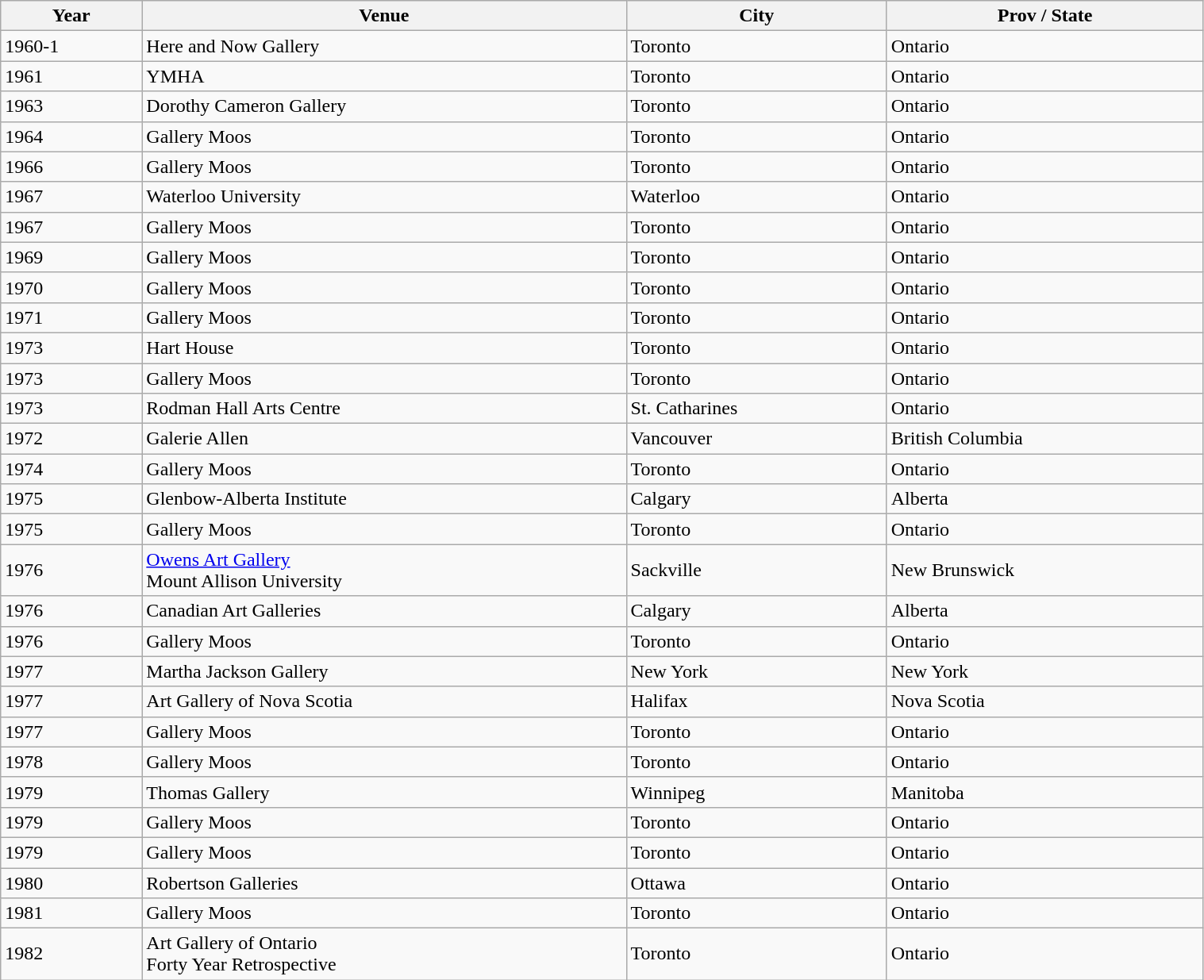<table class="wikitable sortable" width="80%">
<tr>
<th>Year</th>
<th>Venue</th>
<th>City</th>
<th>Prov / State</th>
</tr>
<tr>
<td>1960-1</td>
<td>Here and Now Gallery</td>
<td>Toronto</td>
<td>Ontario</td>
</tr>
<tr>
<td>1961</td>
<td>YMHA</td>
<td>Toronto</td>
<td>Ontario</td>
</tr>
<tr>
<td>1963</td>
<td>Dorothy Cameron Gallery</td>
<td>Toronto</td>
<td>Ontario</td>
</tr>
<tr>
<td>1964</td>
<td>Gallery Moos</td>
<td>Toronto</td>
<td>Ontario</td>
</tr>
<tr>
<td>1966</td>
<td>Gallery Moos</td>
<td>Toronto</td>
<td>Ontario</td>
</tr>
<tr>
<td>1967</td>
<td>Waterloo University</td>
<td>Waterloo</td>
<td>Ontario</td>
</tr>
<tr>
<td>1967</td>
<td>Gallery Moos</td>
<td>Toronto</td>
<td>Ontario</td>
</tr>
<tr>
<td>1969</td>
<td>Gallery Moos</td>
<td>Toronto</td>
<td>Ontario</td>
</tr>
<tr>
<td>1970</td>
<td>Gallery Moos</td>
<td>Toronto</td>
<td>Ontario</td>
</tr>
<tr>
<td>1971</td>
<td>Gallery Moos</td>
<td>Toronto</td>
<td>Ontario</td>
</tr>
<tr>
<td>1973</td>
<td>Hart House</td>
<td>Toronto</td>
<td>Ontario</td>
</tr>
<tr>
<td>1973</td>
<td>Gallery Moos</td>
<td>Toronto</td>
<td>Ontario</td>
</tr>
<tr>
<td>1973</td>
<td>Rodman Hall Arts Centre</td>
<td>St. Catharines</td>
<td>Ontario</td>
</tr>
<tr>
<td>1972</td>
<td>Galerie Allen</td>
<td>Vancouver</td>
<td>British Columbia</td>
</tr>
<tr>
<td>1974</td>
<td>Gallery Moos</td>
<td>Toronto</td>
<td>Ontario</td>
</tr>
<tr>
<td>1975</td>
<td>Glenbow-Alberta Institute</td>
<td>Calgary</td>
<td>Alberta</td>
</tr>
<tr>
<td>1975</td>
<td>Gallery Moos</td>
<td>Toronto</td>
<td>Ontario</td>
</tr>
<tr>
<td>1976</td>
<td><a href='#'>Owens Art Gallery</a> <br>Mount Allison University</td>
<td>Sackville</td>
<td>New Brunswick</td>
</tr>
<tr>
<td>1976</td>
<td>Canadian Art Galleries</td>
<td>Calgary</td>
<td>Alberta</td>
</tr>
<tr>
<td>1976</td>
<td>Gallery Moos</td>
<td>Toronto</td>
<td>Ontario</td>
</tr>
<tr>
<td>1977</td>
<td>Martha Jackson Gallery</td>
<td>New York</td>
<td>New York</td>
</tr>
<tr>
<td>1977</td>
<td>Art Gallery of Nova Scotia</td>
<td>Halifax</td>
<td>Nova Scotia</td>
</tr>
<tr>
<td>1977</td>
<td>Gallery Moos</td>
<td>Toronto</td>
<td>Ontario</td>
</tr>
<tr>
<td>1978</td>
<td>Gallery Moos</td>
<td>Toronto</td>
<td>Ontario</td>
</tr>
<tr>
<td>1979</td>
<td>Thomas Gallery</td>
<td>Winnipeg</td>
<td>Manitoba</td>
</tr>
<tr>
<td>1979</td>
<td>Gallery Moos</td>
<td>Toronto</td>
<td>Ontario</td>
</tr>
<tr>
<td>1979</td>
<td>Gallery Moos</td>
<td>Toronto</td>
<td>Ontario</td>
</tr>
<tr>
<td>1980</td>
<td>Robertson Galleries</td>
<td>Ottawa</td>
<td>Ontario</td>
</tr>
<tr>
<td>1981</td>
<td>Gallery Moos</td>
<td>Toronto</td>
<td>Ontario</td>
</tr>
<tr>
<td>1982</td>
<td>Art Gallery of Ontario <br>Forty Year Retrospective</td>
<td>Toronto</td>
<td>Ontario</td>
</tr>
</table>
